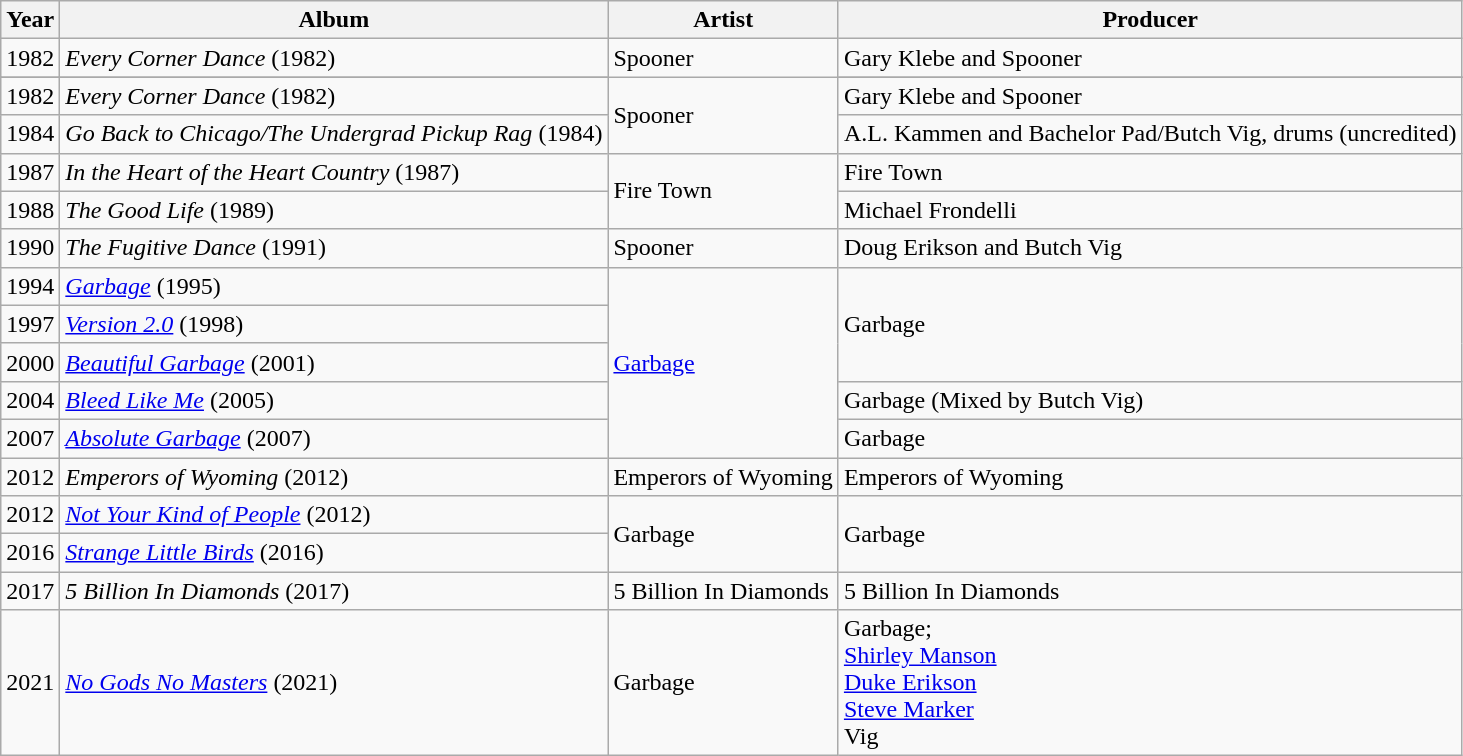<table class="wikitable">
<tr>
<th>Year</th>
<th>Album</th>
<th>Artist</th>
<th>Producer</th>
</tr>
<tr>
<td>1982</td>
<td><em>Every Corner Dance</em> (1982)</td>
<td rowspan="2">Spooner</td>
<td>Gary Klebe and Spooner</td>
</tr>
<tr>
</tr>
<tr>
<td>1982</td>
<td><em>Every Corner Dance</em> (1982)</td>
<td rowspan="2">Spooner</td>
<td>Gary Klebe and Spooner</td>
</tr>
<tr>
<td>1984</td>
<td><em>Go Back to Chicago/The Undergrad Pickup Rag</em> (1984)</td>
<td>A.L. Kammen and Bachelor Pad/Butch Vig, drums (uncredited)</td>
</tr>
<tr>
<td>1987</td>
<td><em>In the Heart of the Heart Country</em> (1987)</td>
<td rowspan="2">Fire Town</td>
<td>Fire Town</td>
</tr>
<tr>
<td>1988</td>
<td><em>The Good Life</em> (1989)</td>
<td>Michael Frondelli</td>
</tr>
<tr>
<td>1990</td>
<td><em>The Fugitive Dance</em> (1991)</td>
<td>Spooner</td>
<td>Doug Erikson and Butch Vig</td>
</tr>
<tr>
<td>1994</td>
<td><em><a href='#'>Garbage</a></em> (1995)</td>
<td rowspan="5"><a href='#'>Garbage</a></td>
<td rowspan="3">Garbage</td>
</tr>
<tr>
<td>1997</td>
<td><em><a href='#'>Version 2.0</a></em> (1998)</td>
</tr>
<tr>
<td>2000</td>
<td><em><a href='#'>Beautiful Garbage</a></em> (2001)</td>
</tr>
<tr>
<td>2004</td>
<td><em><a href='#'>Bleed Like Me</a></em> (2005)</td>
<td>Garbage (Mixed by Butch Vig)</td>
</tr>
<tr>
<td>2007</td>
<td><em><a href='#'>Absolute Garbage</a></em> (2007)</td>
<td>Garbage</td>
</tr>
<tr>
<td>2012</td>
<td><em>Emperors of Wyoming</em> (2012)</td>
<td>Emperors of Wyoming</td>
<td>Emperors of Wyoming</td>
</tr>
<tr>
<td>2012</td>
<td><em><a href='#'>Not Your Kind of People</a></em> (2012)</td>
<td rowspan="2">Garbage</td>
<td rowspan="2">Garbage</td>
</tr>
<tr>
<td>2016</td>
<td><em><a href='#'>Strange Little Birds</a></em> (2016)</td>
</tr>
<tr>
<td>2017</td>
<td><em>5 Billion In Diamonds</em> (2017)</td>
<td>5 Billion In Diamonds</td>
<td>5 Billion In Diamonds</td>
</tr>
<tr>
<td>2021</td>
<td><em><a href='#'>No Gods No Masters</a></em> (2021)</td>
<td>Garbage</td>
<td>Garbage; <br> <a href='#'>Shirley Manson</a> <br> <a href='#'>Duke Erikson</a> <br> <a href='#'>Steve Marker</a> <br> Vig</td>
</tr>
</table>
